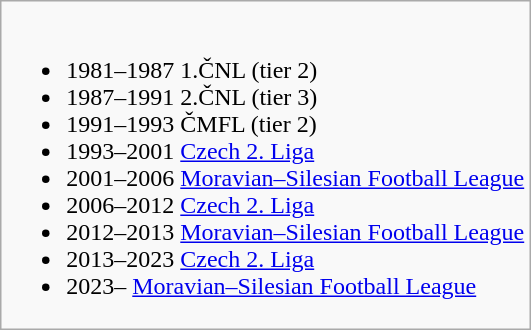<table class="wikitable">
<tr style="vertical-align: top;">
<td><br><ul><li>1981–1987 1.ČNL (tier 2)</li><li>1987–1991 2.ČNL (tier 3)</li><li>1991–1993 ČMFL (tier 2)</li><li>1993–2001 <a href='#'>Czech 2. Liga</a></li><li>2001–2006 <a href='#'>Moravian–Silesian Football League</a></li><li>2006–2012 <a href='#'>Czech 2. Liga</a></li><li>2012–2013 <a href='#'>Moravian–Silesian Football League</a></li><li>2013–2023 <a href='#'>Czech 2. Liga</a></li><li>2023– <a href='#'>Moravian–Silesian Football League</a></li></ul></td>
</tr>
</table>
